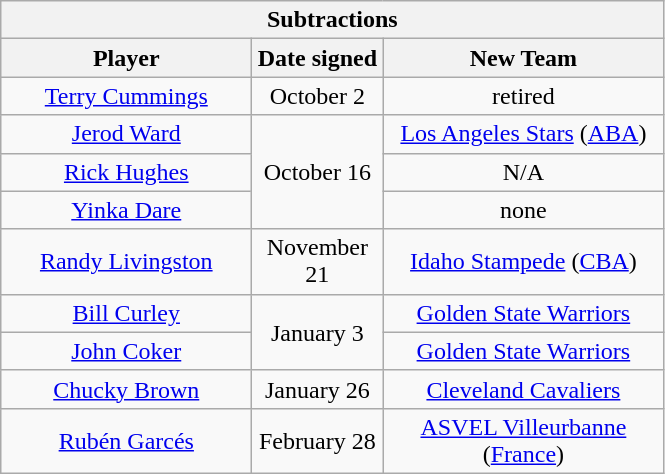<table class="wikitable" style="text-align:center">
<tr>
<th colspan=3>Subtractions</th>
</tr>
<tr>
<th style="width:160px">Player</th>
<th style="width:80px">Date signed</th>
<th style="width:180px">New Team</th>
</tr>
<tr>
<td><a href='#'>Terry Cummings</a></td>
<td>October 2</td>
<td>retired</td>
</tr>
<tr>
<td><a href='#'>Jerod Ward</a></td>
<td rowspan=3>October 16</td>
<td><a href='#'>Los Angeles Stars</a> (<a href='#'>ABA</a>)</td>
</tr>
<tr>
<td><a href='#'>Rick Hughes</a></td>
<td>N/A</td>
</tr>
<tr>
<td><a href='#'>Yinka Dare</a></td>
<td>none</td>
</tr>
<tr>
<td><a href='#'>Randy Livingston</a></td>
<td>November 21</td>
<td><a href='#'>Idaho Stampede</a> (<a href='#'>CBA</a>)</td>
</tr>
<tr>
<td><a href='#'>Bill Curley</a></td>
<td rowspan=2>January 3</td>
<td><a href='#'>Golden State Warriors</a></td>
</tr>
<tr>
<td><a href='#'>John Coker</a></td>
<td><a href='#'>Golden State Warriors</a></td>
</tr>
<tr>
<td><a href='#'>Chucky Brown</a></td>
<td>January 26</td>
<td><a href='#'>Cleveland Cavaliers</a></td>
</tr>
<tr>
<td><a href='#'>Rubén Garcés</a></td>
<td>February 28</td>
<td><a href='#'>ASVEL Villeurbanne</a> (<a href='#'>France</a>)</td>
</tr>
</table>
